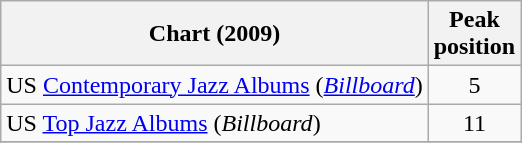<table class="wikitable">
<tr>
<th>Chart (2009)</th>
<th>Peak<br>position</th>
</tr>
<tr>
<td>US <a href='#'>Contemporary Jazz Albums</a> (<em><a href='#'>Billboard</a></em>)</td>
<td align=center>5</td>
</tr>
<tr>
<td>US <a href='#'>Top Jazz Albums</a> (<em>Billboard</em>)</td>
<td align=center>11</td>
</tr>
<tr>
</tr>
</table>
